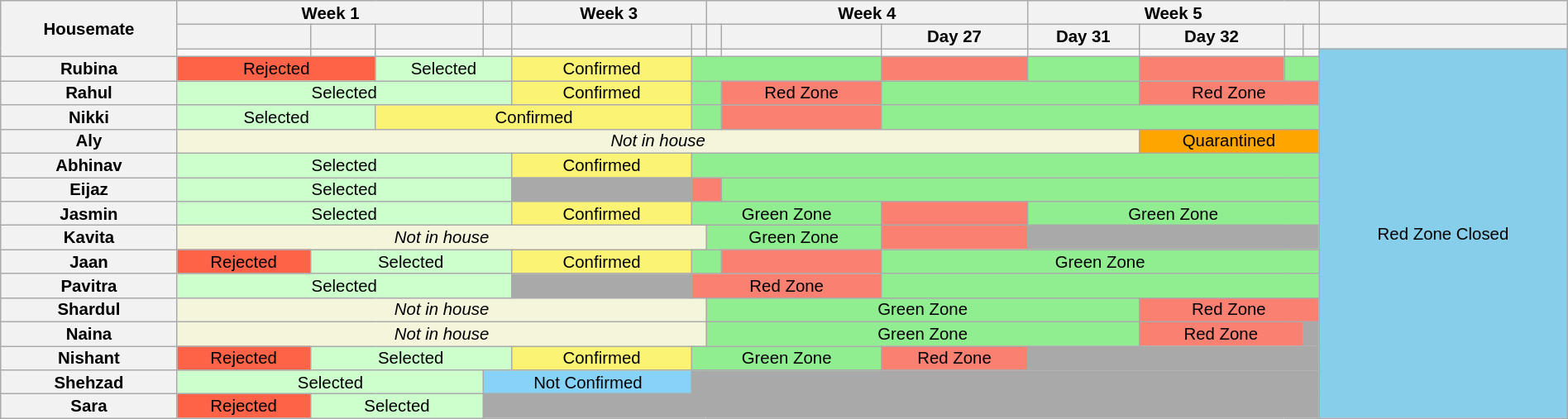<table class="wikitable" style="text-align:center; width:100%; font-size:85%; font-family: sans-serif; line-height:13px;">
<tr>
<th rowspan="3">Housemate</th>
<th colspan="3">Week 1</th>
<th></th>
<th colspan="2">Week 3</th>
<th colspan="3">Week 4</th>
<th colspan="4">Week 5</th>
<th></th>
</tr>
<tr>
<th></th>
<th></th>
<th></th>
<th></th>
<th></th>
<th></th>
<th></th>
<th></th>
<th>Day 27</th>
<th>Day 31</th>
<th>Day 32</th>
<th></th>
<th></th>
<th></th>
</tr>
<tr>
<td></td>
<td></td>
<td></td>
<td></td>
<td></td>
<td></td>
<td></td>
<td></td>
<td></td>
<td></td>
<td></td>
<td></td>
<td></td>
<td rowspan="16" style="background:#87CEEB;">Red Zone Closed</td>
</tr>
<tr>
<th>Rubina</th>
<td colspan="2" style="background:tomato">Rejected</td>
<td colspan="2" style="background:#cfc;">Selected</td>
<td style="background:#FBF373;">Confirmed</td>
<td colspan="3" style="background:lightgreen;"></td>
<td style="background:salmon;"></td>
<td style="background:lightgreen;"></td>
<td style="background:salmon;"></td>
<td colspan="2" style="background:lightgreen;"></td>
</tr>
<tr>
<th>Rahul</th>
<td colspan="4" style="background:#cfc;">Selected</td>
<td style="background:#FBF373;">Confirmed</td>
<td colspan="2" style="background:lightgreen;"></td>
<td style="background:salmon;">Red Zone</td>
<td colspan="2" style="background:lightgreen;"></td>
<td colspan="3" style="background:salmon;">Red Zone</td>
</tr>
<tr>
<th>Nikki</th>
<td colspan="2" style="background:#cfc;">Selected</td>
<td colspan="3" style="background:#FBF373;">Confirmed</td>
<td colspan="2" style="background:lightgreen;"></td>
<td style="background:salmon;" textcolor="white"></td>
<td colspan="5" style="background:lightgreen;"></td>
</tr>
<tr>
<th>Aly</th>
<td colspan="10" style="background:beige;"><em>Not in house</em></td>
<td colspan="3" style="background:orange;">Quarantined</td>
</tr>
<tr>
<th>Abhinav</th>
<td colspan="4" style="background:#cfc;">Selected</td>
<td style="background:#FBF373;">Confirmed</td>
<td colspan="8" style="background:lightgreen;"></td>
</tr>
<tr>
<th>Eijaz</th>
<td colspan="4" style="background:#cfc;">Selected</td>
<td style="background:darkgrey"></td>
<td colspan="2" style="background: salmon;"></td>
<td colspan="6" style="background:lightgreen;"></td>
</tr>
<tr>
<th>Jasmin</th>
<td colspan="4" style="background:#cfc;">Selected</td>
<td style="background:#FBF373;">Confirmed</td>
<td colspan="3" style="background:lightgreen;">Green Zone</td>
<td style="background:salmon;"></td>
<td colspan="4" style="background:lightgreen;">Green Zone</td>
</tr>
<tr>
<th>Kavita</th>
<td colspan="6" style="background:beige;"><em>Not in house</em></td>
<td colspan="2" style="background:lightgreen;">Green Zone</td>
<td style="background:salmon;"></td>
<td colspan="4" bgcolor="darkgrey"></td>
</tr>
<tr>
<th>Jaan</th>
<td style="background:tomato">Rejected</td>
<td colspan="3" style="background:#cfc;">Selected</td>
<td style="background:#FBF373;">Confirmed</td>
<td colspan="2" style="background:lightgreen;"></td>
<td style="background:salmon;"></td>
<td colspan="5" style="background:lightgreen;">Green Zone</td>
</tr>
<tr>
<th>Pavitra</th>
<td colspan="4" style="background:#cfc;">Selected</td>
<td style="background:darkgrey"></td>
<td colspan="3" style="background:salmon;">Red Zone</td>
<td colspan="5" style="background:lightgreen;"></td>
</tr>
<tr>
<th>Shardul</th>
<td colspan="6" style="background:beige;"><em>Not in house</em></td>
<td colspan="4" style="background:lightgreen;">Green Zone</td>
<td colspan="3" style="background:salmon;">Red Zone</td>
</tr>
<tr>
<th>Naina</th>
<td colspan="6" style="background:beige;"><em>Not in house</em></td>
<td colspan="4" style="background:lightgreen;">Green Zone</td>
<td colspan="2" style="background:salmon;">Red Zone</td>
<td colspan="1" bgcolor="darkgrey"></td>
</tr>
<tr>
<th>Nishant</th>
<td style="background:tomato">Rejected</td>
<td colspan="3" style="background:#cfc;">Selected</td>
<td style="background:#FBF373;">Confirmed</td>
<td colspan="3" style="background:lightgreen;">Green Zone</td>
<td style="background:salmon;">Red Zone</td>
<td colspan="4" bgcolor="darkgrey"></td>
</tr>
<tr>
<th>Shehzad</th>
<td colspan="3" style="background:#cfc;">Selected</td>
<td colspan="2" style="background:#87D3F8;">Not Confirmed</td>
<td colspan="8" style="background: darkgray"></td>
</tr>
<tr>
<th>Sara</th>
<td style="background:tomato">Rejected</td>
<td colspan="2" style="background:#cfc;">Selected</td>
<td colspan="10" style="background: darkgray"></td>
</tr>
</table>
